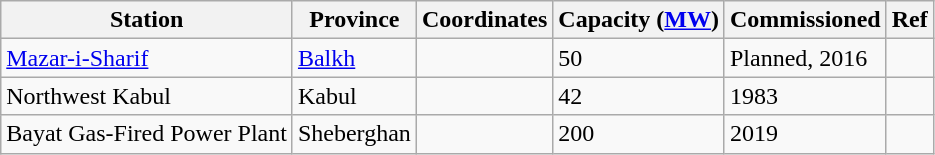<table class="wikitable sortable">
<tr>
<th>Station</th>
<th>Province</th>
<th>Coordinates</th>
<th>Capacity (<a href='#'>MW</a>)</th>
<th>Commissioned</th>
<th>Ref</th>
</tr>
<tr>
<td><a href='#'>Mazar-i-Sharif</a></td>
<td><a href='#'>Balkh</a></td>
<td></td>
<td>50</td>
<td>Planned, 2016</td>
<td></td>
</tr>
<tr>
<td>Northwest Kabul</td>
<td>Kabul</td>
<td></td>
<td>42</td>
<td>1983</td>
<td></td>
</tr>
<tr>
<td>Bayat Gas-Fired Power Plant</td>
<td>Sheberghan</td>
<td></td>
<td>200</td>
<td>2019</td>
<td></td>
</tr>
</table>
